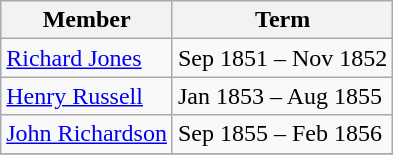<table class="wikitable">
<tr>
<th>Member</th>
<th>Term</th>
</tr>
<tr>
<td><a href='#'>Richard Jones</a></td>
<td>Sep 1851 – Nov 1852</td>
</tr>
<tr>
<td><a href='#'>Henry Russell</a></td>
<td>Jan 1853 – Aug 1855</td>
</tr>
<tr>
<td><a href='#'>John Richardson</a></td>
<td>Sep 1855 – Feb 1856</td>
</tr>
<tr>
</tr>
</table>
